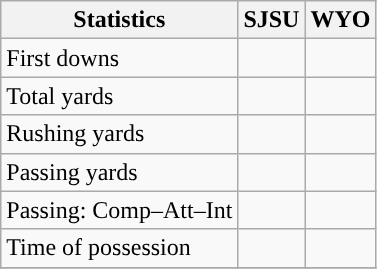<table class="wikitable" style="float: left;">
<tr>
<th>Statistics</th>
<th>SJSU</th>
<th>WYO</th>
</tr>
<tr>
<td>First downs</td>
<td></td>
<td></td>
</tr>
<tr>
<td>Total yards</td>
<td></td>
<td></td>
</tr>
<tr>
<td>Rushing yards</td>
<td></td>
<td></td>
</tr>
<tr>
<td>Passing yards</td>
<td></td>
<td></td>
</tr>
<tr>
<td>Passing: Comp–Att–Int</td>
<td></td>
<td></td>
</tr>
<tr>
<td>Time of possession</td>
<td></td>
<td></td>
</tr>
<tr>
</tr>
</table>
